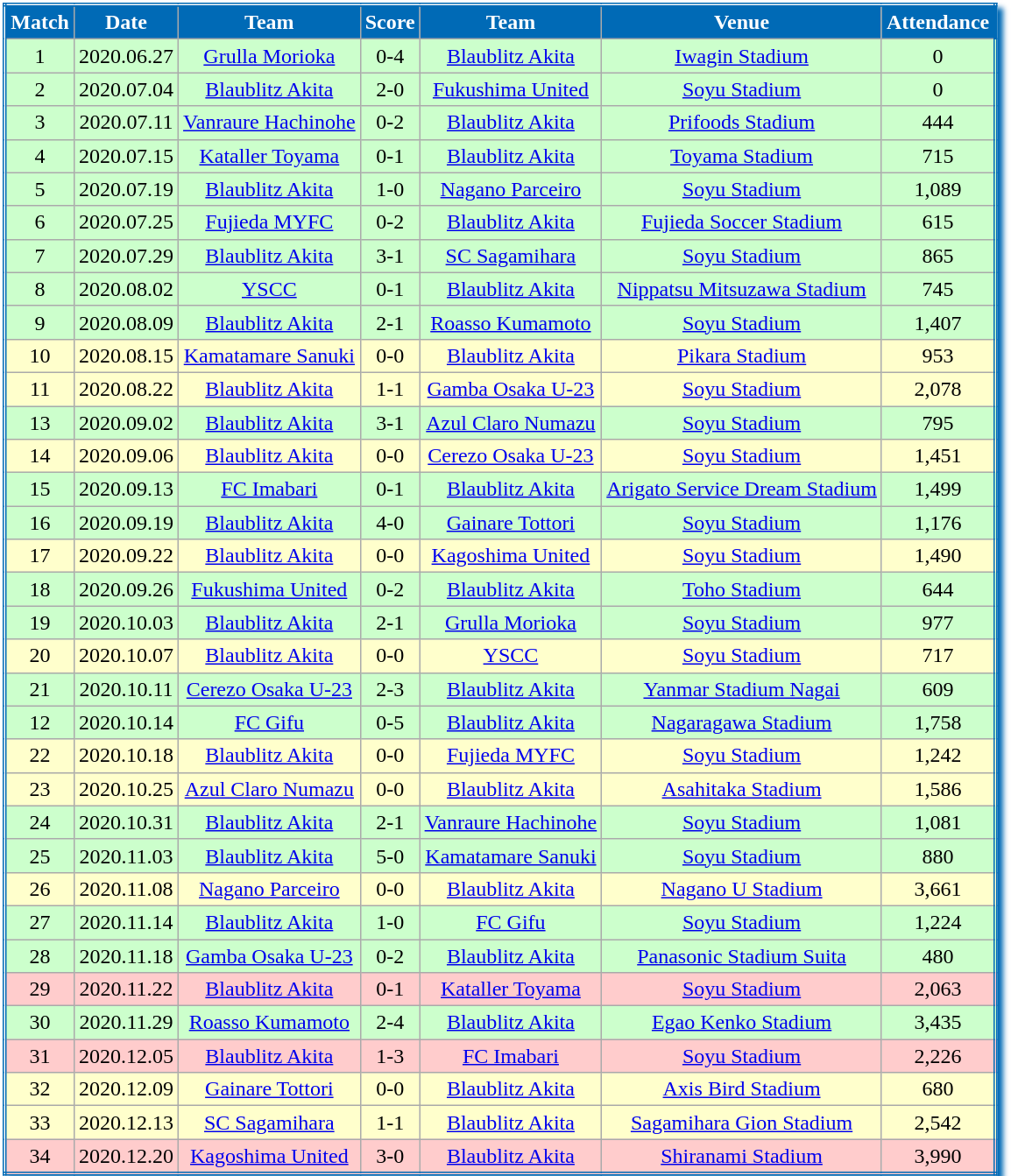<table class="wikitable" style="text-align:center; white-space:nowrap; border:double #006AB6; box-shadow: 4px 4px 4px #006AB6">
<tr style="background-color:#006AB6; color:#FFF; font-weight:bold;">
<td>Match</td>
<td>Date</td>
<td>Team</td>
<td>Score</td>
<td>Team</td>
<td>Venue</td>
<td>Attendance</td>
</tr>
<tr style="background-color: #CCFFCC;">
<td>1</td>
<td>2020.06.27</td>
<td><a href='#'>Grulla Morioka</a></td>
<td>0-4</td>
<td><a href='#'>Blaublitz Akita</a></td>
<td><a href='#'>Iwagin Stadium</a></td>
<td>0</td>
</tr>
<tr style="background-color: #CCFFCC;">
<td>2</td>
<td>2020.07.04</td>
<td><a href='#'>Blaublitz Akita</a></td>
<td>2-0</td>
<td><a href='#'>Fukushima United</a></td>
<td><a href='#'>Soyu Stadium</a></td>
<td>0</td>
</tr>
<tr style="background-color: #CCFFCC;">
<td>3</td>
<td>2020.07.11</td>
<td><a href='#'>Vanraure Hachinohe</a></td>
<td>0-2</td>
<td><a href='#'>Blaublitz Akita</a></td>
<td><a href='#'>Prifoods Stadium</a></td>
<td>444</td>
</tr>
<tr style="background-color: #CCFFCC;">
<td>4</td>
<td>2020.07.15</td>
<td><a href='#'>Kataller Toyama</a></td>
<td>0-1</td>
<td><a href='#'>Blaublitz Akita</a></td>
<td><a href='#'>Toyama Stadium</a></td>
<td>715</td>
</tr>
<tr style="background-color: #CCFFCC;">
<td>5</td>
<td>2020.07.19</td>
<td><a href='#'>Blaublitz Akita</a></td>
<td>1-0</td>
<td><a href='#'>Nagano Parceiro</a></td>
<td><a href='#'>Soyu Stadium</a></td>
<td>1,089</td>
</tr>
<tr style="background-color: #CCFFCC;">
<td>6</td>
<td>2020.07.25</td>
<td><a href='#'>Fujieda MYFC</a></td>
<td>0-2</td>
<td><a href='#'>Blaublitz Akita</a></td>
<td><a href='#'>Fujieda Soccer Stadium</a></td>
<td>615</td>
</tr>
<tr style="background-color: #CCFFCC;">
<td>7</td>
<td>2020.07.29</td>
<td><a href='#'>Blaublitz Akita</a></td>
<td>3-1</td>
<td><a href='#'>SC Sagamihara</a></td>
<td><a href='#'>Soyu Stadium</a></td>
<td>865</td>
</tr>
<tr style="background-color: #CCFFCC;">
<td>8</td>
<td>2020.08.02</td>
<td><a href='#'>YSCC</a></td>
<td>0-1</td>
<td><a href='#'>Blaublitz Akita</a></td>
<td><a href='#'>Nippatsu Mitsuzawa Stadium</a></td>
<td>745</td>
</tr>
<tr style="background-color: #CCFFCC;">
<td>9</td>
<td>2020.08.09</td>
<td><a href='#'>Blaublitz Akita</a></td>
<td>2-1</td>
<td><a href='#'>Roasso Kumamoto</a></td>
<td><a href='#'>Soyu Stadium</a></td>
<td>1,407</td>
</tr>
<tr style="background-color: #FFFFCC;">
<td>10</td>
<td>2020.08.15</td>
<td><a href='#'>Kamatamare Sanuki</a></td>
<td>0-0</td>
<td><a href='#'>Blaublitz Akita</a></td>
<td><a href='#'>Pikara Stadium</a></td>
<td>953</td>
</tr>
<tr style="background-color: #FFFFCC;">
<td>11</td>
<td>2020.08.22</td>
<td><a href='#'>Blaublitz Akita</a></td>
<td>1-1</td>
<td><a href='#'>Gamba Osaka U-23</a></td>
<td><a href='#'>Soyu Stadium</a></td>
<td>2,078</td>
</tr>
<tr style="background-color: #CCFFCC;">
<td>13</td>
<td>2020.09.02</td>
<td><a href='#'>Blaublitz Akita</a></td>
<td>3-1</td>
<td><a href='#'>Azul Claro Numazu</a></td>
<td><a href='#'>Soyu Stadium</a></td>
<td>795</td>
</tr>
<tr style="background-color: #FFFFCC;">
<td>14</td>
<td>2020.09.06</td>
<td><a href='#'>Blaublitz Akita</a></td>
<td>0-0</td>
<td><a href='#'>Cerezo Osaka U-23</a></td>
<td><a href='#'>Soyu Stadium</a></td>
<td>1,451</td>
</tr>
<tr style="background-color: #CCFFCC;">
<td>15</td>
<td>2020.09.13</td>
<td><a href='#'>FC Imabari</a></td>
<td>0-1</td>
<td><a href='#'>Blaublitz Akita</a></td>
<td><a href='#'>Arigato Service Dream Stadium</a></td>
<td>1,499</td>
</tr>
<tr style="background-color: #CCFFCC;">
<td>16</td>
<td>2020.09.19</td>
<td><a href='#'>Blaublitz Akita</a></td>
<td>4-0</td>
<td><a href='#'>Gainare Tottori</a></td>
<td><a href='#'>Soyu Stadium</a></td>
<td>1,176</td>
</tr>
<tr style="background-color: #FFFFCC;">
<td>17</td>
<td>2020.09.22</td>
<td><a href='#'>Blaublitz Akita</a></td>
<td>0-0</td>
<td><a href='#'>Kagoshima United</a></td>
<td><a href='#'>Soyu Stadium</a></td>
<td>1,490</td>
</tr>
<tr style="background-color: #CCFFCC;">
<td>18</td>
<td>2020.09.26</td>
<td><a href='#'>Fukushima United</a></td>
<td>0-2</td>
<td><a href='#'>Blaublitz Akita</a></td>
<td><a href='#'>Toho Stadium</a></td>
<td>644</td>
</tr>
<tr style="background-color: #CCFFCC;">
<td>19</td>
<td>2020.10.03</td>
<td><a href='#'>Blaublitz Akita</a></td>
<td>2-1</td>
<td><a href='#'>Grulla Morioka</a></td>
<td><a href='#'>Soyu Stadium</a></td>
<td>977</td>
</tr>
<tr style="background-color: #FFFFCC;">
<td>20</td>
<td>2020.10.07</td>
<td><a href='#'>Blaublitz Akita</a></td>
<td>0-0</td>
<td><a href='#'>YSCC</a></td>
<td><a href='#'>Soyu Stadium</a></td>
<td>717</td>
</tr>
<tr style="background-color: #CCFFCC;">
<td>21</td>
<td>2020.10.11</td>
<td><a href='#'>Cerezo Osaka U-23</a></td>
<td>2-3</td>
<td><a href='#'>Blaublitz Akita</a></td>
<td><a href='#'>Yanmar Stadium Nagai</a></td>
<td>609</td>
</tr>
<tr style="background-color: #CCFFCC;">
<td>12</td>
<td>2020.10.14</td>
<td><a href='#'>FC Gifu</a></td>
<td>0-5</td>
<td><a href='#'>Blaublitz Akita</a></td>
<td><a href='#'>Nagaragawa Stadium</a></td>
<td>1,758</td>
</tr>
<tr style="background-color: #FFFFCC;">
<td>22</td>
<td>2020.10.18</td>
<td><a href='#'>Blaublitz Akita</a></td>
<td>0-0</td>
<td><a href='#'>Fujieda MYFC</a></td>
<td><a href='#'>Soyu Stadium</a></td>
<td>1,242</td>
</tr>
<tr style="background-color: #FFFFCC;">
<td>23</td>
<td>2020.10.25</td>
<td><a href='#'>Azul Claro Numazu</a></td>
<td>0-0</td>
<td><a href='#'>Blaublitz Akita</a></td>
<td><a href='#'>Asahitaka Stadium</a></td>
<td>1,586</td>
</tr>
<tr style="background-color: #CCFFCC;">
<td>24</td>
<td>2020.10.31</td>
<td><a href='#'>Blaublitz Akita</a></td>
<td>2-1</td>
<td><a href='#'>Vanraure Hachinohe</a></td>
<td><a href='#'>Soyu Stadium</a></td>
<td>1,081</td>
</tr>
<tr style="background-color: #CCFFCC;">
<td>25</td>
<td>2020.11.03</td>
<td><a href='#'>Blaublitz Akita</a></td>
<td>5-0</td>
<td><a href='#'>Kamatamare Sanuki</a></td>
<td><a href='#'>Soyu Stadium</a></td>
<td>880</td>
</tr>
<tr style="background-color: #FFFFCC;">
<td>26</td>
<td>2020.11.08</td>
<td><a href='#'>Nagano Parceiro</a></td>
<td>0-0</td>
<td><a href='#'>Blaublitz Akita</a></td>
<td><a href='#'>Nagano U Stadium</a></td>
<td>3,661</td>
</tr>
<tr style="background-color: #CCFFCC;">
<td>27</td>
<td>2020.11.14</td>
<td><a href='#'>Blaublitz Akita</a></td>
<td>1-0</td>
<td><a href='#'>FC Gifu</a></td>
<td><a href='#'>Soyu Stadium</a></td>
<td>1,224</td>
</tr>
<tr style="background-color: #CCFFCC;">
<td>28</td>
<td>2020.11.18</td>
<td><a href='#'>Gamba Osaka U-23</a></td>
<td>0-2</td>
<td><a href='#'>Blaublitz Akita</a></td>
<td><a href='#'>Panasonic Stadium Suita</a></td>
<td>480</td>
</tr>
<tr style="background-color: #FFCCCC;">
<td>29</td>
<td>2020.11.22</td>
<td><a href='#'>Blaublitz Akita</a></td>
<td>0-1</td>
<td><a href='#'>Kataller Toyama</a></td>
<td><a href='#'>Soyu Stadium</a></td>
<td>2,063</td>
</tr>
<tr style="background-color: #CCFFCC;">
<td>30</td>
<td>2020.11.29</td>
<td><a href='#'>Roasso Kumamoto</a></td>
<td>2-4</td>
<td><a href='#'>Blaublitz Akita</a></td>
<td><a href='#'>Egao Kenko Stadium</a></td>
<td>3,435</td>
</tr>
<tr style="background-color: #FFCCCC;">
<td>31</td>
<td>2020.12.05</td>
<td><a href='#'>Blaublitz Akita</a></td>
<td>1-3</td>
<td><a href='#'>FC Imabari</a></td>
<td><a href='#'>Soyu Stadium</a></td>
<td>2,226</td>
</tr>
<tr style="background-color: #FFFFCC;">
<td>32</td>
<td>2020.12.09</td>
<td><a href='#'>Gainare Tottori</a></td>
<td>0-0</td>
<td><a href='#'>Blaublitz Akita</a></td>
<td><a href='#'>Axis Bird Stadium</a></td>
<td>680</td>
</tr>
<tr style="background-color: #FFFFCC;">
<td>33</td>
<td>2020.12.13</td>
<td><a href='#'>SC Sagamihara</a></td>
<td>1-1</td>
<td><a href='#'>Blaublitz Akita</a></td>
<td><a href='#'>Sagamihara Gion Stadium</a></td>
<td>2,542</td>
</tr>
<tr style="background-color: #FFCCCC;">
<td>34</td>
<td>2020.12.20</td>
<td><a href='#'>Kagoshima United</a></td>
<td>3-0</td>
<td><a href='#'>Blaublitz Akita</a></td>
<td><a href='#'>Shiranami Stadium</a></td>
<td>3,990</td>
</tr>
</table>
